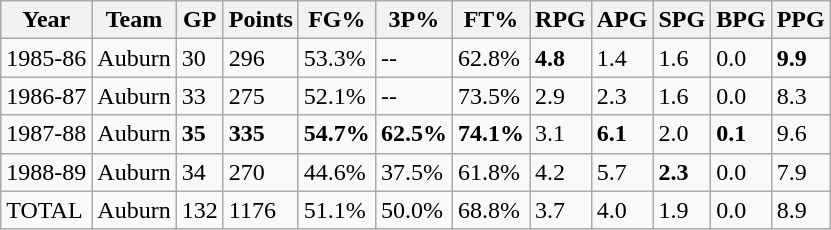<table class="wikitable">
<tr>
<th>Year</th>
<th>Team</th>
<th>GP</th>
<th>Points</th>
<th>FG%</th>
<th>3P%</th>
<th>FT%</th>
<th>RPG</th>
<th>APG</th>
<th>SPG</th>
<th>BPG</th>
<th>PPG</th>
</tr>
<tr>
<td>1985-86</td>
<td>Auburn</td>
<td>30</td>
<td>296</td>
<td>53.3%</td>
<td>--</td>
<td>62.8%</td>
<td><strong>4.8</strong></td>
<td>1.4</td>
<td>1.6</td>
<td>0.0</td>
<td><strong>9.9</strong></td>
</tr>
<tr>
<td>1986-87</td>
<td>Auburn</td>
<td>33</td>
<td>275</td>
<td>52.1%</td>
<td>--</td>
<td>73.5%</td>
<td>2.9</td>
<td>2.3</td>
<td>1.6</td>
<td>0.0</td>
<td>8.3</td>
</tr>
<tr>
<td>1987-88</td>
<td>Auburn</td>
<td><strong>35</strong></td>
<td><strong>335</strong></td>
<td><strong>54.7%</strong></td>
<td><strong>62.5%</strong></td>
<td><strong>74.1%</strong></td>
<td>3.1</td>
<td><strong>6.1</strong></td>
<td>2.0</td>
<td><strong>0.1</strong></td>
<td>9.6</td>
</tr>
<tr>
<td>1988-89</td>
<td>Auburn</td>
<td>34</td>
<td>270</td>
<td>44.6%</td>
<td>37.5%</td>
<td>61.8%</td>
<td>4.2</td>
<td>5.7</td>
<td><strong>2.3</strong></td>
<td>0.0</td>
<td>7.9</td>
</tr>
<tr>
<td>TOTAL</td>
<td>Auburn</td>
<td>132</td>
<td>1176</td>
<td>51.1%</td>
<td>50.0%</td>
<td>68.8%</td>
<td>3.7</td>
<td>4.0</td>
<td>1.9</td>
<td>0.0</td>
<td>8.9</td>
</tr>
</table>
